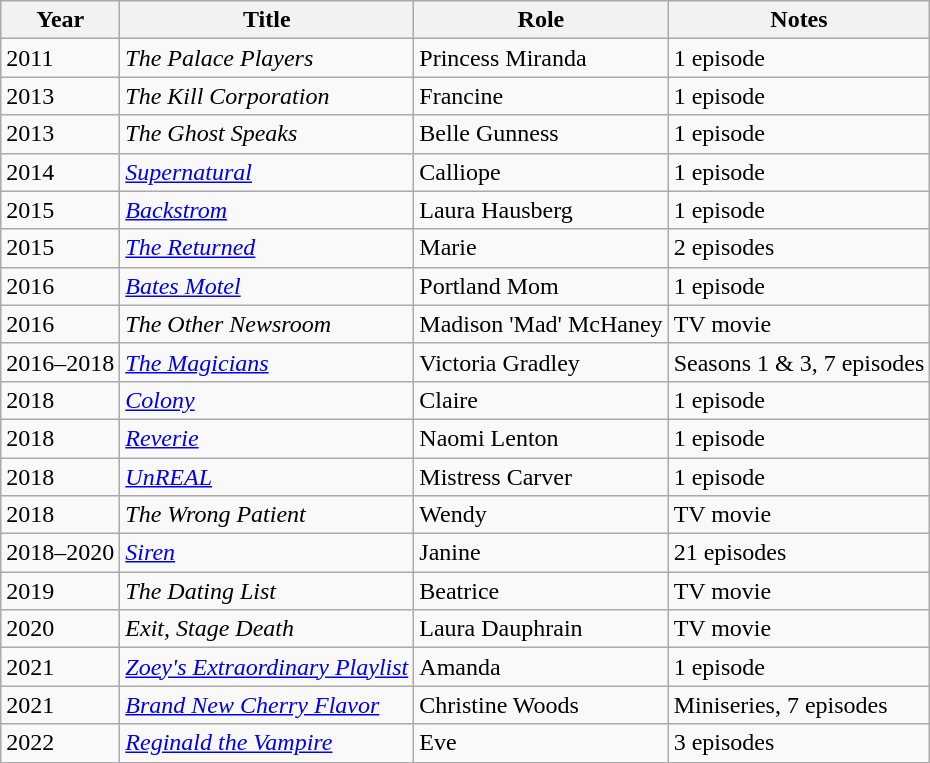<table class=wikitable>
<tr>
<th>Year</th>
<th>Title</th>
<th>Role</th>
<th>Notes</th>
</tr>
<tr>
<td>2011</td>
<td><em>The Palace Players</em></td>
<td>Princess Miranda</td>
<td>1 episode</td>
</tr>
<tr>
<td>2013</td>
<td><em>The Kill Corporation</em></td>
<td>Francine</td>
<td>1 episode</td>
</tr>
<tr>
<td>2013</td>
<td><em>The Ghost Speaks</em></td>
<td>Belle Gunness</td>
<td>1 episode</td>
</tr>
<tr>
<td>2014</td>
<td><em><a href='#'>Supernatural</a></em></td>
<td>Calliope</td>
<td>1 episode</td>
</tr>
<tr>
<td>2015</td>
<td><em><a href='#'>Backstrom</a></em></td>
<td>Laura Hausberg</td>
<td>1 episode</td>
</tr>
<tr>
<td>2015</td>
<td><em><a href='#'>The Returned</a></em></td>
<td>Marie</td>
<td>2 episodes</td>
</tr>
<tr>
<td>2016</td>
<td><em><a href='#'>Bates Motel</a></em></td>
<td>Portland Mom</td>
<td>1 episode</td>
</tr>
<tr>
<td>2016</td>
<td><em>The Other Newsroom</em></td>
<td>Madison 'Mad' McHaney</td>
<td>TV movie</td>
</tr>
<tr>
<td>2016–2018</td>
<td><em> <a href='#'>The Magicians</a></em></td>
<td>Victoria Gradley</td>
<td>Seasons 1 & 3, 7 episodes</td>
</tr>
<tr>
<td>2018</td>
<td><em><a href='#'>Colony</a></em></td>
<td>Claire</td>
<td>1 episode</td>
</tr>
<tr>
<td>2018</td>
<td><em><a href='#'>Reverie</a></em></td>
<td>Naomi Lenton</td>
<td>1 episode</td>
</tr>
<tr>
<td>2018</td>
<td><em><a href='#'>UnREAL</a></em></td>
<td>Mistress Carver</td>
<td>1 episode</td>
</tr>
<tr>
<td>2018</td>
<td><em>The Wrong Patient</em></td>
<td>Wendy</td>
<td>TV movie</td>
</tr>
<tr>
<td>2018–2020</td>
<td><em><a href='#'>Siren</a></em></td>
<td>Janine</td>
<td>21 episodes</td>
</tr>
<tr>
<td>2019</td>
<td><em>The Dating List</em></td>
<td>Beatrice</td>
<td>TV movie</td>
</tr>
<tr>
<td>2020</td>
<td><em>Exit, Stage Death</em></td>
<td>Laura Dauphrain</td>
<td>TV movie</td>
</tr>
<tr>
<td>2021</td>
<td><em><a href='#'>Zoey's Extraordinary Playlist</a></em></td>
<td>Amanda</td>
<td>1 episode</td>
</tr>
<tr>
<td>2021</td>
<td><em><a href='#'>Brand New Cherry Flavor</a></em></td>
<td>Christine Woods</td>
<td>Miniseries, 7 episodes</td>
</tr>
<tr>
<td>2022</td>
<td><em><a href='#'>Reginald the Vampire</a></em></td>
<td>Eve</td>
<td>3 episodes</td>
</tr>
</table>
